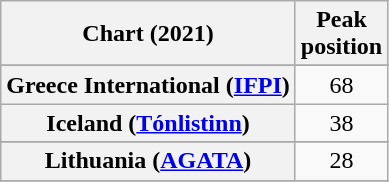<table class="wikitable sortable plainrowheaders" style="text-align:center">
<tr>
<th>Chart (2021)</th>
<th>Peak<br>position</th>
</tr>
<tr>
</tr>
<tr>
<th scope="row">Greece International (<a href='#'>IFPI</a>)</th>
<td>68</td>
</tr>
<tr>
<th scope="row">Iceland (<a href='#'>Tónlistinn</a>)</th>
<td>38</td>
</tr>
<tr>
</tr>
<tr>
<th scope="row">Lithuania (<a href='#'>AGATA</a>)</th>
<td>28</td>
</tr>
<tr>
</tr>
<tr>
</tr>
<tr>
</tr>
</table>
